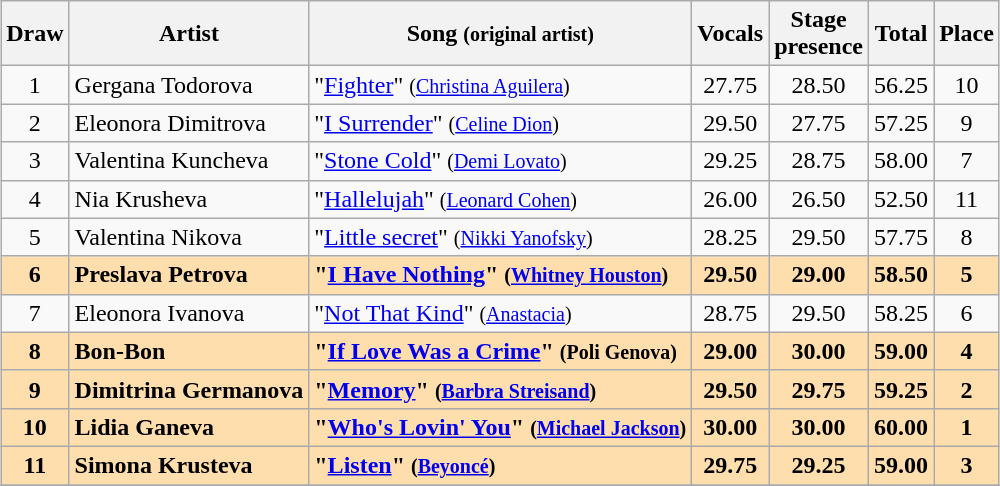<table class="sortable wikitable" style="margin: 1em auto 1em auto; text-align:center;">
<tr>
<th>Draw</th>
<th>Artist</th>
<th>Song <small>(original artist)</small></th>
<th>Vocals</th>
<th>Stage<br>presence</th>
<th>Total</th>
<th>Place</th>
</tr>
<tr>
<td>1</td>
<td align=left>Gergana Todorova</td>
<td align=left>"<a href='#'>Fighter</a>" <small>(<a href='#'>Christina Aguilera</a>)</small></td>
<td>27.75</td>
<td>28.50</td>
<td>56.25</td>
<td>10</td>
</tr>
<tr>
<td>2</td>
<td align=left>Eleonora Dimitrova</td>
<td align=left>"<a href='#'>I Surrender</a>" <small>(<a href='#'>Celine Dion</a>)</small></td>
<td>29.50</td>
<td>27.75</td>
<td>57.25</td>
<td>9</td>
</tr>
<tr>
<td>3</td>
<td align=left>Valentina Kuncheva</td>
<td align=left>"<a href='#'>Stone Cold</a>" <small>(<a href='#'>Demi Lovato</a>)</small></td>
<td>29.25</td>
<td>28.75</td>
<td>58.00</td>
<td>7</td>
</tr>
<tr>
<td>4</td>
<td align=left>Nia Krusheva</td>
<td align=left>"<a href='#'>Hallelujah</a>" <small>(<a href='#'>Leonard Cohen</a>)</small></td>
<td>26.00</td>
<td>26.50</td>
<td>52.50</td>
<td>11</td>
</tr>
<tr>
<td>5</td>
<td align=left>Valentina Nikova</td>
<td align=left>"<a href='#'>Little secret</a>" <small>(<a href='#'>Nikki Yanofsky</a>)</small></td>
<td>28.25</td>
<td>29.50</td>
<td>57.75</td>
<td>8</td>
</tr>
<tr style="font-weight:bold; background:#FFDEAD;">
<td>6</td>
<td align=left>Preslava Petrova</td>
<td align=left>"<a href='#'>I Have Nothing</a>" <small>(<a href='#'>Whitney Houston</a>)</small></td>
<td>29.50</td>
<td>29.00</td>
<td>58.50</td>
<td>5</td>
</tr>
<tr>
<td>7</td>
<td align=left>Eleonora Ivanova</td>
<td align=left>"<a href='#'>Not That Kind</a>" <small>(<a href='#'>Anastacia</a>)</small></td>
<td>28.75</td>
<td>29.50</td>
<td>58.25</td>
<td>6</td>
</tr>
<tr style="font-weight:bold; background:#FFDEAD;">
<td>8</td>
<td align=left>Bon-Bon</td>
<td align=left>"<a href='#'>If Love Was a Crime</a>" <small>(Poli Genova)</small></td>
<td>29.00</td>
<td>30.00</td>
<td>59.00</td>
<td>4</td>
</tr>
<tr style="font-weight:bold; background:#FFDEAD;">
<td>9</td>
<td align=left>Dimitrina Germanova</td>
<td align=left>"<a href='#'>Memory</a>" <small>(<a href='#'>Barbra Streisand</a>)</small></td>
<td>29.50</td>
<td>29.75</td>
<td>59.25</td>
<td>2</td>
</tr>
<tr style="font-weight:bold; background:#FFDEAD;">
<td>10</td>
<td align=left>Lidia Ganeva</td>
<td align=left>"<a href='#'>Who's Lovin' You</a>" <small>(<a href='#'>Michael Jackson</a>)</small></td>
<td>30.00</td>
<td>30.00</td>
<td>60.00</td>
<td>1</td>
</tr>
<tr style="font-weight:bold; background:#FFDEAD;">
<td>11</td>
<td align=left>Simona Krusteva</td>
<td align=left>"<a href='#'>Listen</a>" <small>(<a href='#'>Beyoncé</a>)</small></td>
<td>29.75</td>
<td>29.25</td>
<td>59.00</td>
<td>3</td>
</tr>
<tr>
</tr>
</table>
